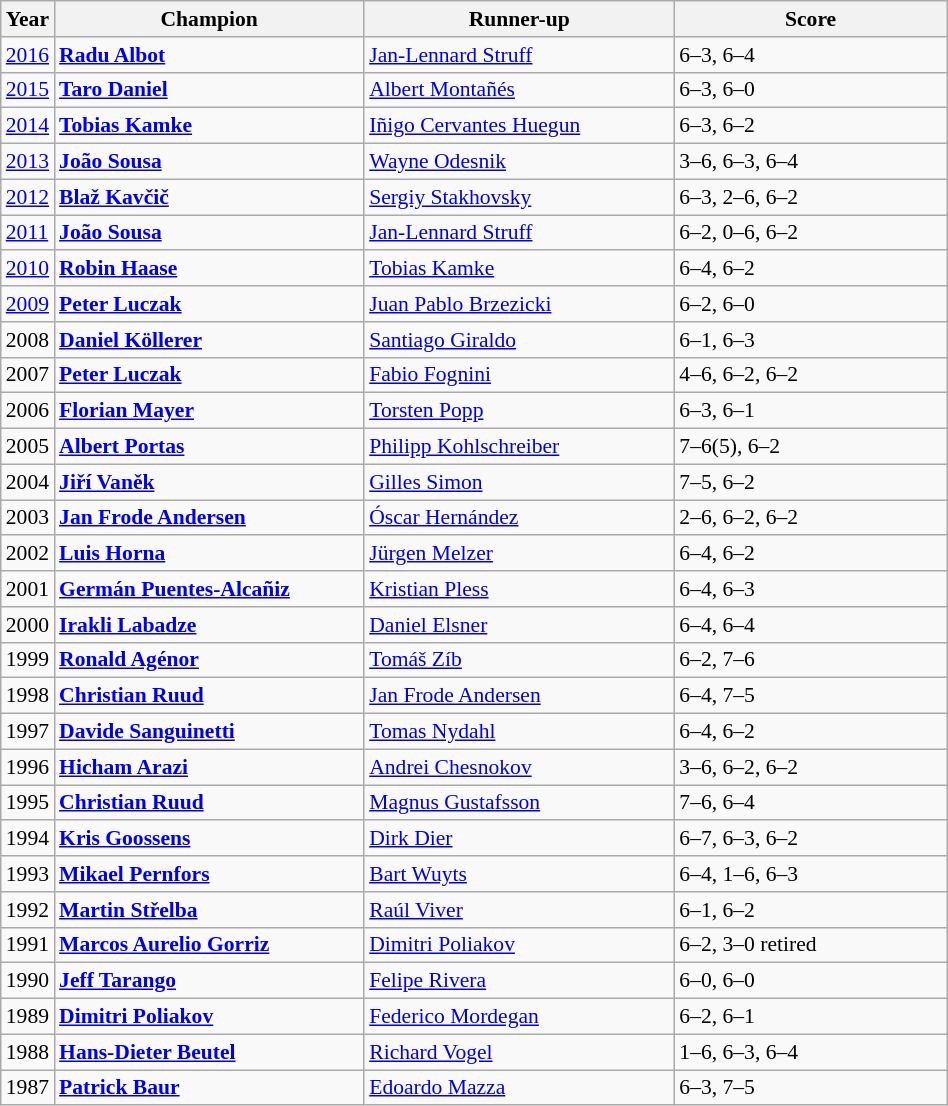<table class="wikitable" style="font-size:90%">
<tr>
<th>Year</th>
<th width="200">Champion</th>
<th width="200">Runner-up</th>
<th width="175">Score</th>
</tr>
<tr>
<td><a href='#'>2016</a></td>
<td> <strong><a href='#'>Radu Albot</a></strong></td>
<td> <a href='#'>Jan-Lennard Struff</a></td>
<td>6–3, 6–4</td>
</tr>
<tr>
<td><a href='#'>2015</a></td>
<td> <strong><a href='#'>Taro Daniel</a></strong></td>
<td> <a href='#'>Albert Montañés</a></td>
<td>6–3, 6–0</td>
</tr>
<tr>
<td><a href='#'>2014</a></td>
<td> <strong><a href='#'>Tobias Kamke</a></strong></td>
<td> <a href='#'>Iñigo Cervantes Huegun</a></td>
<td>6–3, 6–2</td>
</tr>
<tr>
<td><a href='#'>2013</a></td>
<td> <strong><a href='#'>João Sousa</a></strong></td>
<td> <a href='#'>Wayne Odesnik</a></td>
<td>3–6, 6–3, 6–4</td>
</tr>
<tr>
<td><a href='#'>2012</a></td>
<td> <strong><a href='#'>Blaž Kavčič</a></strong></td>
<td> <a href='#'>Sergiy Stakhovsky</a></td>
<td>6–3, 2–6, 6–2</td>
</tr>
<tr>
<td><a href='#'>2011</a></td>
<td> <strong><a href='#'>João Sousa</a></strong></td>
<td> <a href='#'>Jan-Lennard Struff</a></td>
<td>6–2, 0–6, 6–2</td>
</tr>
<tr>
<td><a href='#'>2010</a></td>
<td> <strong><a href='#'>Robin Haase</a></strong></td>
<td> <a href='#'>Tobias Kamke</a></td>
<td>6–4, 6–2</td>
</tr>
<tr>
<td><a href='#'>2009</a></td>
<td> <strong><a href='#'>Peter Luczak</a></strong></td>
<td> <a href='#'>Juan Pablo Brzezicki</a></td>
<td>6–2, 6–0</td>
</tr>
<tr>
<td>2008</td>
<td> <strong><a href='#'>Daniel Köllerer</a></strong></td>
<td> <a href='#'>Santiago Giraldo</a></td>
<td>6–1, 6–3</td>
</tr>
<tr>
<td>2007</td>
<td> <strong><a href='#'>Peter Luczak</a></strong></td>
<td> <a href='#'>Fabio Fognini</a></td>
<td>4–6, 6–2, 6–2</td>
</tr>
<tr>
<td>2006</td>
<td> <strong><a href='#'>Florian Mayer</a></strong></td>
<td> <a href='#'>Torsten Popp</a></td>
<td>6–3, 6–1</td>
</tr>
<tr>
<td>2005</td>
<td> <strong><a href='#'>Albert Portas</a></strong></td>
<td> <a href='#'>Philipp Kohlschreiber</a></td>
<td>7–6(5), 6–2</td>
</tr>
<tr>
<td>2004</td>
<td> <strong><a href='#'>Jiří Vaněk</a></strong></td>
<td> <a href='#'>Gilles Simon</a></td>
<td>7–5, 6–2</td>
</tr>
<tr>
<td>2003</td>
<td> <strong><a href='#'>Jan Frode Andersen</a></strong></td>
<td> <a href='#'>Óscar Hernández</a></td>
<td>2–6, 6–2, 6–2</td>
</tr>
<tr>
<td>2002</td>
<td> <strong><a href='#'>Luis Horna</a></strong></td>
<td> <a href='#'>Jürgen Melzer</a></td>
<td>6–4, 6–2</td>
</tr>
<tr>
<td>2001</td>
<td> <strong><a href='#'>Germán Puentes-Alcañiz</a></strong></td>
<td> <a href='#'>Kristian Pless</a></td>
<td>6–4, 6–3</td>
</tr>
<tr>
<td>2000</td>
<td> <strong><a href='#'>Irakli Labadze</a></strong></td>
<td> <a href='#'>Daniel Elsner</a></td>
<td>6–4, 6–4</td>
</tr>
<tr>
<td>1999</td>
<td> <strong><a href='#'>Ronald Agénor</a></strong></td>
<td> <a href='#'>Tomáš Zíb</a></td>
<td>6–2, 7–6</td>
</tr>
<tr>
<td>1998</td>
<td> <strong><a href='#'>Christian Ruud</a></strong></td>
<td> <a href='#'>Jan Frode Andersen</a></td>
<td>6–4, 7–5</td>
</tr>
<tr>
<td>1997</td>
<td> <strong><a href='#'>Davide Sanguinetti</a></strong></td>
<td> <a href='#'>Tomas Nydahl</a></td>
<td>6–4, 6–2</td>
</tr>
<tr>
<td>1996</td>
<td> <strong><a href='#'>Hicham Arazi</a></strong></td>
<td> <a href='#'>Andrei Chesnokov</a></td>
<td>3–6, 6–2, 6–2</td>
</tr>
<tr>
<td>1995</td>
<td> <strong><a href='#'>Christian Ruud</a></strong></td>
<td> <a href='#'>Magnus Gustafsson</a></td>
<td>7–6, 6–4</td>
</tr>
<tr>
<td>1994</td>
<td> <strong><a href='#'>Kris Goossens</a></strong></td>
<td> <a href='#'>Dirk Dier</a></td>
<td>6–7, 6–3, 6–2</td>
</tr>
<tr>
<td>1993</td>
<td> <strong><a href='#'>Mikael Pernfors</a></strong></td>
<td> <a href='#'>Bart Wuyts</a></td>
<td>6–4, 1–6, 6–3</td>
</tr>
<tr>
<td>1992</td>
<td> <strong><a href='#'>Martin Střelba</a></strong></td>
<td> <a href='#'>Raúl Viver</a></td>
<td>6–1, 6–2</td>
</tr>
<tr>
<td>1991</td>
<td> <strong><a href='#'>Marcos Aurelio Gorriz</a></strong></td>
<td> <a href='#'>Dimitri Poliakov</a></td>
<td>6–2, 3–0 retired</td>
</tr>
<tr>
<td>1990</td>
<td> <strong><a href='#'>Jeff Tarango</a></strong></td>
<td> <a href='#'>Felipe Rivera</a></td>
<td>6–0, 6–0</td>
</tr>
<tr>
<td>1989</td>
<td> <strong><a href='#'>Dimitri Poliakov</a></strong></td>
<td> <a href='#'>Federico Mordegan</a></td>
<td>6–2, 6–1</td>
</tr>
<tr>
<td>1988</td>
<td> <strong><a href='#'>Hans-Dieter Beutel</a></strong></td>
<td> <a href='#'>Richard Vogel</a></td>
<td>1–6, 6–3, 6–4</td>
</tr>
<tr>
<td>1987</td>
<td> <strong><a href='#'>Patrick Baur</a></strong></td>
<td> <a href='#'>Edoardo Mazza</a></td>
<td>6–3, 7–5</td>
</tr>
</table>
